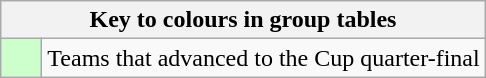<table class="wikitable" style="text-align:center">
<tr>
<th colspan=2>Key to colours in group tables</th>
</tr>
<tr>
<td style="background:#cfc;width:20px"></td>
<td align=left>Teams that advanced to the Cup quarter-final</td>
</tr>
</table>
